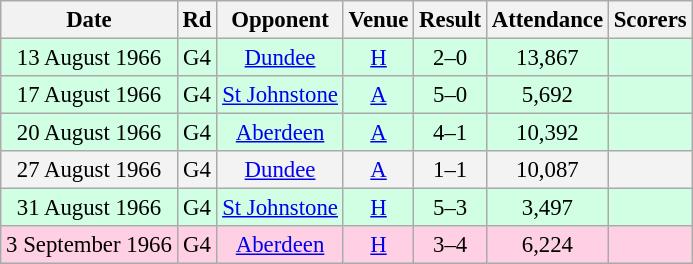<table class="wikitable sortable" style="font-size:95%; text-align:center">
<tr>
<th>Date</th>
<th>Rd</th>
<th>Opponent</th>
<th>Venue</th>
<th>Result</th>
<th>Attendance</th>
<th>Scorers</th>
</tr>
<tr bgcolor = "#d0ffe3">
<td>13 August 1966</td>
<td>G4</td>
<td><a href='#'>Dundee</a></td>
<td><a href='#'>H</a></td>
<td>2–0</td>
<td>13,867</td>
<td></td>
</tr>
<tr bgcolor = "#d0ffe3">
<td>17 August 1966</td>
<td>G4</td>
<td><a href='#'>St Johnstone</a></td>
<td><a href='#'>A</a></td>
<td>5–0</td>
<td>5,692</td>
<td></td>
</tr>
<tr bgcolor = "#d0ffe3">
<td>20 August 1966</td>
<td>G4</td>
<td><a href='#'>Aberdeen</a></td>
<td><a href='#'>A</a></td>
<td>4–1</td>
<td>10,392</td>
<td></td>
</tr>
<tr bgcolor = "#f3f3f3">
<td>27 August 1966</td>
<td>G4</td>
<td><a href='#'>Dundee</a></td>
<td><a href='#'>A</a></td>
<td>1–1</td>
<td>10,087</td>
<td></td>
</tr>
<tr bgcolor = "#d0ffe3">
<td>31 August 1966</td>
<td>G4</td>
<td><a href='#'>St Johnstone</a></td>
<td><a href='#'>H</a></td>
<td>5–3</td>
<td>3,497</td>
<td></td>
</tr>
<tr bgcolor = "#ffd0e3">
<td>3 September 1966</td>
<td>G4</td>
<td><a href='#'>Aberdeen</a></td>
<td><a href='#'>H</a></td>
<td>3–4</td>
<td>6,224</td>
<td></td>
</tr>
</table>
